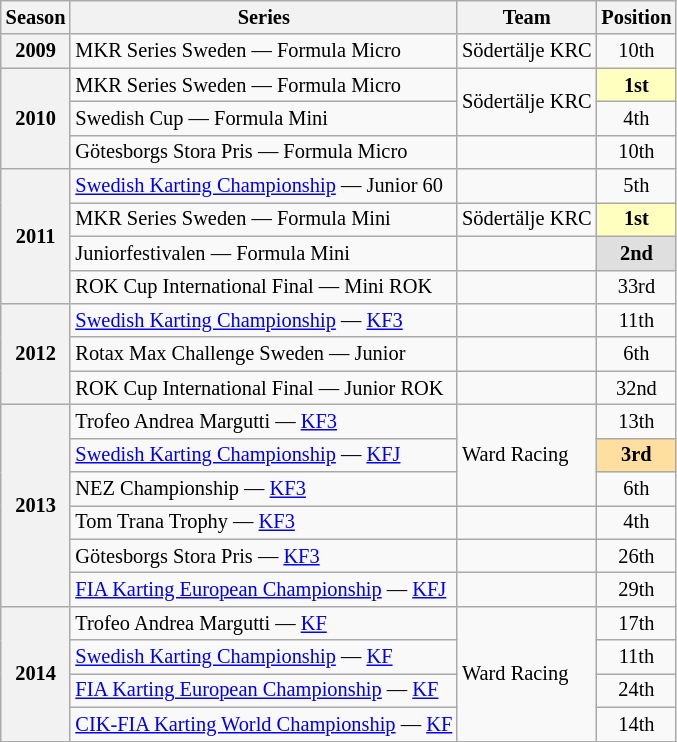<table class="wikitable" style="font-size: 85%; text-align:center">
<tr>
<th>Season</th>
<th>Series</th>
<th>Team</th>
<th>Position</th>
</tr>
<tr>
<th>2009</th>
<td align="left">MKR Series Sweden — Formula Micro</td>
<td align="left">Södertälje KRC</td>
<td>10th</td>
</tr>
<tr>
<th rowspan=3>2010</th>
<td align="left">MKR Series Sweden — Formula Micro</td>
<td align="left" rowspan=2>Södertälje KRC</td>
<td style="background:#FFFFBF;"><strong>1st</strong></td>
</tr>
<tr>
<td align="left">Swedish Cup — Formula Mini</td>
<td>4th</td>
</tr>
<tr>
<td align="left">Götesborgs Stora Pris — Formula Micro</td>
<td align="left"></td>
<td>10th</td>
</tr>
<tr>
<th rowspan=4>2011</th>
<td align="left"><a href='#'>Swedish Karting Championship</a> — Junior 60</td>
<td align="left"></td>
<td>5th</td>
</tr>
<tr>
<td align="left">MKR Series Sweden — Formula Mini</td>
<td align="left">Södertälje KRC</td>
<td style="background:#FFFFBF;"><strong>1st</strong></td>
</tr>
<tr>
<td align="left">Juniorfestivalen — Formula Mini</td>
<td align="left"></td>
<td style="background:#DFDFDF;"><strong>2nd</strong></td>
</tr>
<tr>
<td align="left">ROK Cup International Final — Mini ROK</td>
<td align="left"></td>
<td>33rd</td>
</tr>
<tr>
<th rowspan=3>2012</th>
<td align="left"><a href='#'>Swedish Karting Championship</a> — <a href='#'>KF3</a></td>
<td></td>
<td>11th</td>
</tr>
<tr>
<td align="left">Rotax Max Challenge Sweden — Junior</td>
<td></td>
<td>6th</td>
</tr>
<tr>
<td align="left">ROK Cup International Final — Junior ROK</td>
<td></td>
<td>32nd</td>
</tr>
<tr>
<th rowspan=6>2013</th>
<td align="left">Trofeo Andrea Margutti — <a href='#'>KF3</a></td>
<td align="left" rowspan=3>Ward Racing</td>
<td>13th</td>
</tr>
<tr>
<td align="left"><a href='#'>Swedish Karting Championship</a> — <a href='#'>KFJ</a></td>
<td style="background:#FFDF9F;"><strong>3rd</strong></td>
</tr>
<tr>
<td align="left">NEZ Championship — <a href='#'>KF3</a></td>
<td>6th</td>
</tr>
<tr>
<td align="left">Tom Trana Trophy — <a href='#'>KF3</a></td>
<td></td>
<td>4th</td>
</tr>
<tr>
<td align="left">Götesborgs Stora Pris — <a href='#'>KF3</a></td>
<td></td>
<td>26th</td>
</tr>
<tr>
<td align="left"><a href='#'>FIA Karting European Championship</a> — <a href='#'>KFJ</a></td>
<td></td>
<td>29th</td>
</tr>
<tr>
<th rowspan=4>2014</th>
<td align="left">Trofeo Andrea Margutti — <a href='#'>KF</a></td>
<td align="left" rowspan=4>Ward Racing</td>
<td>17th</td>
</tr>
<tr>
<td align="left"><a href='#'>Swedish Karting Championship</a> — <a href='#'>KF</a></td>
<td>11th</td>
</tr>
<tr>
<td align="left"><a href='#'>FIA Karting European Championship</a> — <a href='#'>KF</a></td>
<td>24th</td>
</tr>
<tr>
<td align="left"><a href='#'>CIK-FIA Karting World Championship</a> — <a href='#'>KF</a></td>
<td>14th</td>
</tr>
<tr>
</tr>
</table>
